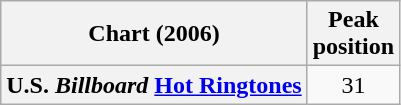<table class="wikitable plainrowheaders">
<tr>
<th>Chart (2006)</th>
<th>Peak<br>position</th>
</tr>
<tr>
<th scope=row>U.S. <em>Billboard</em> <a href='#'>Hot Ringtones</a></th>
<td style="text-align:center;">31</td>
</tr>
</table>
